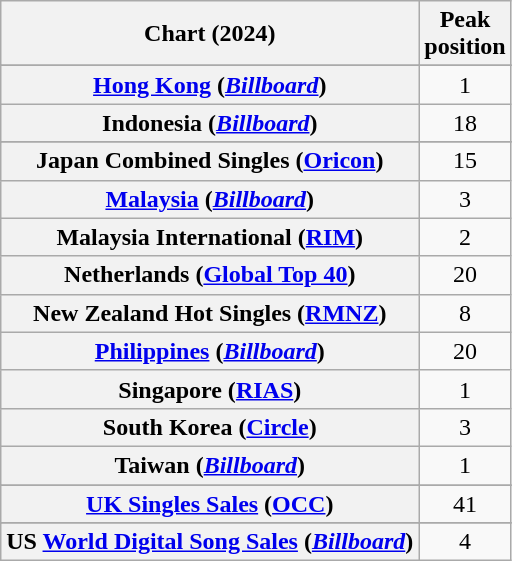<table class="wikitable sortable plainrowheaders" style="text-align:center">
<tr>
<th scope="col">Chart (2024)</th>
<th scope="col">Peak<br>position</th>
</tr>
<tr>
</tr>
<tr>
</tr>
<tr>
<th scope="row"><a href='#'>Hong Kong</a> (<em><a href='#'>Billboard</a></em>)</th>
<td>1</td>
</tr>
<tr>
<th scope="row">Indonesia (<em><a href='#'>Billboard</a></em>)</th>
<td>18</td>
</tr>
<tr>
</tr>
<tr>
<th scope="row">Japan Combined Singles (<a href='#'>Oricon</a>)</th>
<td>15</td>
</tr>
<tr>
<th scope="row"><a href='#'>Malaysia</a> (<em><a href='#'>Billboard</a></em>)</th>
<td>3</td>
</tr>
<tr>
<th scope="row">Malaysia International (<a href='#'>RIM</a>)</th>
<td>2</td>
</tr>
<tr>
<th scope="row">Netherlands (<a href='#'>Global Top 40</a>)</th>
<td>20</td>
</tr>
<tr>
<th scope="row">New Zealand Hot Singles (<a href='#'>RMNZ</a>)</th>
<td>8</td>
</tr>
<tr>
<th scope="row"><a href='#'>Philippines</a> (<em><a href='#'>Billboard</a></em>)</th>
<td>20</td>
</tr>
<tr>
<th scope="row">Singapore (<a href='#'>RIAS</a>)</th>
<td>1</td>
</tr>
<tr>
<th scope="row">South Korea (<a href='#'>Circle</a>)</th>
<td>3</td>
</tr>
<tr>
<th scope="row">Taiwan (<em><a href='#'>Billboard</a></em>)</th>
<td>1</td>
</tr>
<tr>
</tr>
<tr>
</tr>
<tr>
<th scope="row"><a href='#'>UK Singles Sales</a> (<a href='#'>OCC</a>)</th>
<td>41</td>
</tr>
<tr>
</tr>
<tr>
<th scope="row">US <a href='#'>World Digital Song Sales</a> (<em><a href='#'>Billboard</a></em>)</th>
<td>4</td>
</tr>
</table>
